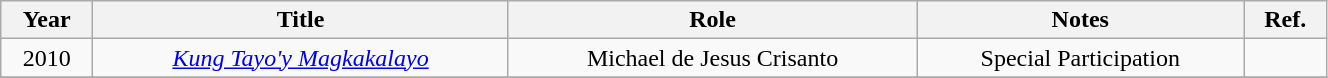<table class="wikitable" style="text-align:center" width=70%>
<tr>
<th>Year</th>
<th>Title</th>
<th>Role</th>
<th>Notes</th>
<th>Ref.</th>
</tr>
<tr>
<td>2010</td>
<td><em><a href='#'>Kung Tayo'y Magkakalayo</a></em></td>
<td>Michael de Jesus Crisanto</td>
<td>Special Participation</td>
<td></td>
</tr>
<tr>
</tr>
</table>
